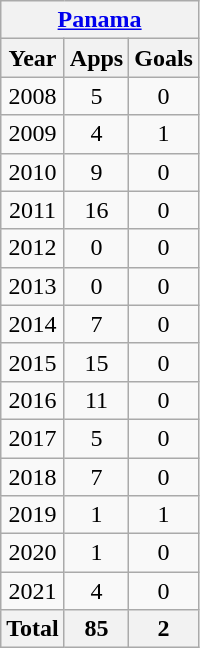<table class="wikitable" style="text-align:center">
<tr>
<th colspan=3><a href='#'>Panama</a></th>
</tr>
<tr>
<th>Year</th>
<th>Apps</th>
<th>Goals</th>
</tr>
<tr>
<td>2008</td>
<td>5</td>
<td>0</td>
</tr>
<tr>
<td>2009</td>
<td>4</td>
<td>1</td>
</tr>
<tr>
<td>2010</td>
<td>9</td>
<td>0</td>
</tr>
<tr>
<td>2011</td>
<td>16</td>
<td>0</td>
</tr>
<tr>
<td>2012</td>
<td>0</td>
<td>0</td>
</tr>
<tr>
<td>2013</td>
<td>0</td>
<td>0</td>
</tr>
<tr>
<td>2014</td>
<td>7</td>
<td>0</td>
</tr>
<tr>
<td>2015</td>
<td>15</td>
<td>0</td>
</tr>
<tr>
<td>2016</td>
<td>11</td>
<td>0</td>
</tr>
<tr>
<td>2017</td>
<td>5</td>
<td>0</td>
</tr>
<tr>
<td>2018</td>
<td>7</td>
<td>0</td>
</tr>
<tr>
<td>2019</td>
<td>1</td>
<td>1</td>
</tr>
<tr>
<td>2020</td>
<td>1</td>
<td>0</td>
</tr>
<tr>
<td>2021</td>
<td>4</td>
<td>0</td>
</tr>
<tr>
<th>Total</th>
<th>85</th>
<th>2</th>
</tr>
</table>
